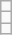<table class="wikitable">
<tr>
<td></td>
</tr>
<tr>
<td></td>
</tr>
<tr>
<td></td>
</tr>
</table>
